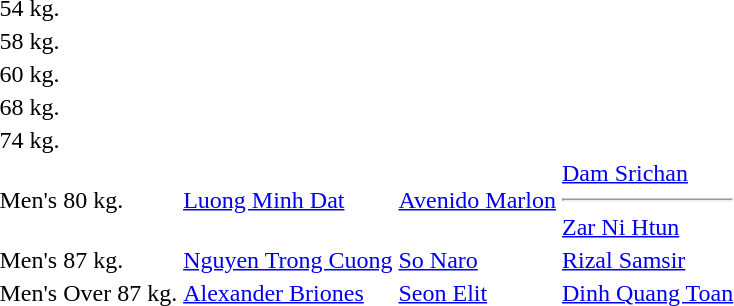<table>
<tr>
<td rowspan=2>54 kg.</td>
<td rowspan=2></td>
<td rowspan=2></td>
<td></td>
</tr>
<tr>
<td></td>
</tr>
<tr>
<td rowspan=2>58 kg.</td>
<td rowspan=2></td>
<td rowspan=2></td>
<td></td>
</tr>
<tr>
<td></td>
</tr>
<tr>
<td rowspan=2>60 kg.</td>
<td rowspan=2></td>
<td rowspan=2></td>
<td></td>
</tr>
<tr>
<td></td>
</tr>
<tr>
<td rowspan=2>68 kg.</td>
<td rowspan=2></td>
<td rowspan=2></td>
<td></td>
</tr>
<tr>
<td></td>
</tr>
<tr>
<td rowspan=2>74 kg.</td>
<td rowspan=2></td>
<td rowspan=2></td>
<td></td>
</tr>
<tr>
<td></td>
</tr>
<tr>
<td>Men's 80 kg.</td>
<td> <a href='#'>Luong Minh Dat</a></td>
<td> <a href='#'>Avenido Marlon</a></td>
<td> <a href='#'>Dam Srichan</a> <hr>  <a href='#'>Zar Ni Htun</a></td>
</tr>
<tr>
<td>Men's 87 kg.</td>
<td> <a href='#'>Nguyen Trong Cuong</a></td>
<td> <a href='#'>So Naro</a></td>
<td> <a href='#'>Rizal Samsir</a></td>
</tr>
<tr>
<td>Men's Over 87 kg.</td>
<td> <a href='#'>Alexander Briones</a></td>
<td> <a href='#'>Seon Elit</a></td>
<td> <a href='#'>Dinh Quang Toan</a></td>
</tr>
<tr>
</tr>
</table>
